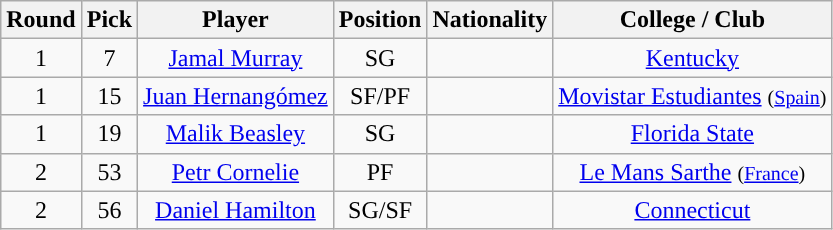<table class="wikitable sortable sortable">
<tr>
<th>Round</th>
<th>Pick</th>
<th>Player</th>
<th>Position</th>
<th>Nationality</th>
<th>College / Club</th>
</tr>
<tr style="text-align: center">
<td>1</td>
<td>7</td>
<td><a href='#'>Jamal Murray</a></td>
<td>SG</td>
<td></td>
<td><a href='#'>Kentucky</a></td>
</tr>
<tr style="text-align: center">
<td>1</td>
<td>15</td>
<td><a href='#'>Juan Hernangómez</a></td>
<td>SF/PF</td>
<td></td>
<td><a href='#'>Movistar Estudiantes</a> <small>(<a href='#'>Spain</a>)</small></td>
</tr>
<tr style="text-align: center">
<td>1</td>
<td>19</td>
<td><a href='#'>Malik Beasley</a></td>
<td>SG</td>
<td></td>
<td><a href='#'>Florida State</a></td>
</tr>
<tr style="text-align: center">
<td>2</td>
<td>53</td>
<td><a href='#'>Petr Cornelie</a></td>
<td>PF</td>
<td></td>
<td><a href='#'>Le Mans Sarthe</a> <small>(<a href='#'>France</a>)</small></td>
</tr>
<tr style="text-align: center">
<td>2</td>
<td>56</td>
<td><a href='#'>Daniel Hamilton</a></td>
<td>SG/SF</td>
<td></td>
<td><a href='#'>Connecticut</a></td>
</tr>
</table>
